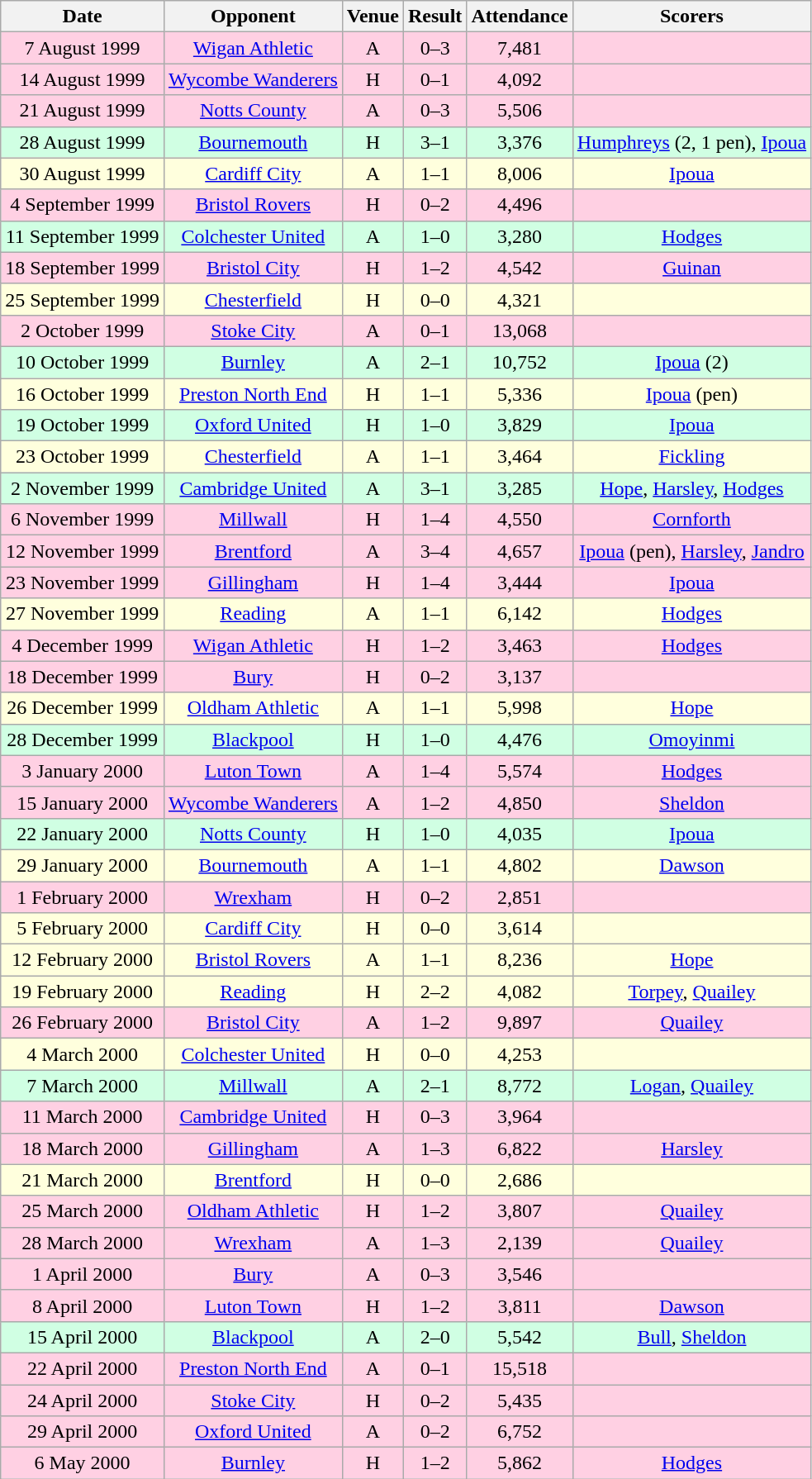<table class="wikitable sortable" style="font-size:100%; text-align:center">
<tr>
<th>Date</th>
<th>Opponent</th>
<th>Venue</th>
<th>Result</th>
<th>Attendance</th>
<th>Scorers</th>
</tr>
<tr style="background-color: #ffd0e3;">
<td>7 August 1999</td>
<td><a href='#'>Wigan Athletic</a></td>
<td>A</td>
<td>0–3</td>
<td>7,481</td>
<td></td>
</tr>
<tr style="background-color: #ffd0e3;">
<td>14 August 1999</td>
<td><a href='#'>Wycombe Wanderers</a></td>
<td>H</td>
<td>0–1</td>
<td>4,092</td>
<td></td>
</tr>
<tr style="background-color: #ffd0e3;">
<td>21 August 1999</td>
<td><a href='#'>Notts County</a></td>
<td>A</td>
<td>0–3</td>
<td>5,506</td>
<td></td>
</tr>
<tr style="background-color: #d0ffe3;">
<td>28 August 1999</td>
<td><a href='#'>Bournemouth</a></td>
<td>H</td>
<td>3–1</td>
<td>3,376</td>
<td><a href='#'>Humphreys</a> (2, 1 pen), <a href='#'>Ipoua</a></td>
</tr>
<tr style="background-color: #ffffdd;">
<td>30 August 1999</td>
<td><a href='#'>Cardiff City</a></td>
<td>A</td>
<td>1–1</td>
<td>8,006</td>
<td><a href='#'>Ipoua</a></td>
</tr>
<tr style="background-color: #ffd0e3;">
<td>4 September 1999</td>
<td><a href='#'>Bristol Rovers</a></td>
<td>H</td>
<td>0–2</td>
<td>4,496</td>
<td></td>
</tr>
<tr style="background-color: #d0ffe3;">
<td>11 September 1999</td>
<td><a href='#'>Colchester United</a></td>
<td>A</td>
<td>1–0</td>
<td>3,280</td>
<td><a href='#'>Hodges</a></td>
</tr>
<tr style="background-color: #ffd0e3;">
<td>18 September 1999</td>
<td><a href='#'>Bristol City</a></td>
<td>H</td>
<td>1–2</td>
<td>4,542</td>
<td><a href='#'>Guinan</a></td>
</tr>
<tr style="background-color: #ffffdd;">
<td>25 September 1999</td>
<td><a href='#'>Chesterfield</a></td>
<td>H</td>
<td>0–0</td>
<td>4,321</td>
<td></td>
</tr>
<tr style="background-color: #ffd0e3;">
<td>2 October 1999</td>
<td><a href='#'>Stoke City</a></td>
<td>A</td>
<td>0–1</td>
<td>13,068</td>
<td></td>
</tr>
<tr style="background-color: #d0ffe3;">
<td>10 October 1999</td>
<td><a href='#'>Burnley</a></td>
<td>A</td>
<td>2–1</td>
<td>10,752</td>
<td><a href='#'>Ipoua</a> (2)</td>
</tr>
<tr style="background-color: #ffffdd;">
<td>16 October 1999</td>
<td><a href='#'>Preston North End</a></td>
<td>H</td>
<td>1–1</td>
<td>5,336</td>
<td><a href='#'>Ipoua</a> (pen)</td>
</tr>
<tr style="background-color: #d0ffe3;">
<td>19 October 1999</td>
<td><a href='#'>Oxford United</a></td>
<td>H</td>
<td>1–0</td>
<td>3,829</td>
<td><a href='#'>Ipoua</a></td>
</tr>
<tr style="background-color: #ffffdd;">
<td>23 October 1999</td>
<td><a href='#'>Chesterfield</a></td>
<td>A</td>
<td>1–1</td>
<td>3,464</td>
<td><a href='#'>Fickling</a></td>
</tr>
<tr style="background-color: #d0ffe3;">
<td>2 November 1999</td>
<td><a href='#'>Cambridge United</a></td>
<td>A</td>
<td>3–1</td>
<td>3,285</td>
<td><a href='#'>Hope</a>, <a href='#'>Harsley</a>, <a href='#'>Hodges</a></td>
</tr>
<tr style="background-color: #ffd0e3;">
<td>6 November 1999</td>
<td><a href='#'>Millwall</a></td>
<td>H</td>
<td>1–4</td>
<td>4,550</td>
<td><a href='#'>Cornforth</a></td>
</tr>
<tr style="background-color: #ffd0e3;">
<td>12 November 1999</td>
<td><a href='#'>Brentford</a></td>
<td>A</td>
<td>3–4</td>
<td>4,657</td>
<td><a href='#'>Ipoua</a> (pen), <a href='#'>Harsley</a>, <a href='#'>Jandro</a></td>
</tr>
<tr style="background-color: #ffd0e3;">
<td>23 November 1999</td>
<td><a href='#'>Gillingham</a></td>
<td>H</td>
<td>1–4</td>
<td>3,444</td>
<td><a href='#'>Ipoua</a></td>
</tr>
<tr style="background-color: #ffffdd;">
<td>27 November 1999</td>
<td><a href='#'>Reading</a></td>
<td>A</td>
<td>1–1</td>
<td>6,142</td>
<td><a href='#'>Hodges</a></td>
</tr>
<tr style="background-color: #ffd0e3;">
<td>4 December 1999</td>
<td><a href='#'>Wigan Athletic</a></td>
<td>H</td>
<td>1–2</td>
<td>3,463</td>
<td><a href='#'>Hodges</a></td>
</tr>
<tr style="background-color: #ffd0e3;">
<td>18 December 1999</td>
<td><a href='#'>Bury</a></td>
<td>H</td>
<td>0–2</td>
<td>3,137</td>
<td></td>
</tr>
<tr style="background-color: #ffffdd;">
<td>26 December 1999</td>
<td><a href='#'>Oldham Athletic</a></td>
<td>A</td>
<td>1–1</td>
<td>5,998</td>
<td><a href='#'>Hope</a></td>
</tr>
<tr style="background-color: #d0ffe3;">
<td>28 December 1999</td>
<td><a href='#'>Blackpool</a></td>
<td>H</td>
<td>1–0</td>
<td>4,476</td>
<td><a href='#'>Omoyinmi</a></td>
</tr>
<tr style="background-color: #ffd0e3;">
<td>3 January 2000</td>
<td><a href='#'>Luton Town</a></td>
<td>A</td>
<td>1–4</td>
<td>5,574</td>
<td><a href='#'>Hodges</a></td>
</tr>
<tr style="background-color: #ffd0e3;">
<td>15 January 2000</td>
<td><a href='#'>Wycombe Wanderers</a></td>
<td>A</td>
<td>1–2</td>
<td>4,850</td>
<td><a href='#'>Sheldon</a></td>
</tr>
<tr style="background-color: #d0ffe3;">
<td>22 January 2000</td>
<td><a href='#'>Notts County</a></td>
<td>H</td>
<td>1–0</td>
<td>4,035</td>
<td><a href='#'>Ipoua</a></td>
</tr>
<tr style="background-color: #ffffdd;">
<td>29 January 2000</td>
<td><a href='#'>Bournemouth</a></td>
<td>A</td>
<td>1–1</td>
<td>4,802</td>
<td><a href='#'>Dawson</a></td>
</tr>
<tr style="background-color: #ffd0e3;">
<td>1 February 2000</td>
<td><a href='#'>Wrexham</a></td>
<td>H</td>
<td>0–2</td>
<td>2,851</td>
<td></td>
</tr>
<tr style="background-color: #ffffdd;">
<td>5 February 2000</td>
<td><a href='#'>Cardiff City</a></td>
<td>H</td>
<td>0–0</td>
<td>3,614</td>
<td></td>
</tr>
<tr style="background-color: #ffffdd;">
<td>12 February 2000</td>
<td><a href='#'>Bristol Rovers</a></td>
<td>A</td>
<td>1–1</td>
<td>8,236</td>
<td><a href='#'>Hope</a></td>
</tr>
<tr style="background-color: #ffffdd;">
<td>19 February 2000</td>
<td><a href='#'>Reading</a></td>
<td>H</td>
<td>2–2</td>
<td>4,082</td>
<td><a href='#'>Torpey</a>, <a href='#'>Quailey</a></td>
</tr>
<tr style="background-color: #ffd0e3;">
<td>26 February 2000</td>
<td><a href='#'>Bristol City</a></td>
<td>A</td>
<td>1–2</td>
<td>9,897</td>
<td><a href='#'>Quailey</a></td>
</tr>
<tr style="background-color: #ffffdd;">
<td>4 March 2000</td>
<td><a href='#'>Colchester United</a></td>
<td>H</td>
<td>0–0</td>
<td>4,253</td>
<td></td>
</tr>
<tr style="background-color: #d0ffe3;">
<td>7 March 2000</td>
<td><a href='#'>Millwall</a></td>
<td>A</td>
<td>2–1</td>
<td>8,772</td>
<td><a href='#'>Logan</a>, <a href='#'>Quailey</a></td>
</tr>
<tr style="background-color: #ffd0e3;">
<td>11 March 2000</td>
<td><a href='#'>Cambridge United</a></td>
<td>H</td>
<td>0–3</td>
<td>3,964</td>
<td></td>
</tr>
<tr style="background-color: #ffd0e3;">
<td>18 March 2000</td>
<td><a href='#'>Gillingham</a></td>
<td>A</td>
<td>1–3</td>
<td>6,822</td>
<td><a href='#'>Harsley</a></td>
</tr>
<tr style="background-color: #ffffdd;">
<td>21 March 2000</td>
<td><a href='#'>Brentford</a></td>
<td>H</td>
<td>0–0</td>
<td>2,686</td>
<td></td>
</tr>
<tr style="background-color: #ffd0e3;">
<td>25 March 2000</td>
<td><a href='#'>Oldham Athletic</a></td>
<td>H</td>
<td>1–2</td>
<td>3,807</td>
<td><a href='#'>Quailey</a></td>
</tr>
<tr style="background-color: #ffd0e3;">
<td>28 March 2000</td>
<td><a href='#'>Wrexham</a></td>
<td>A</td>
<td>1–3</td>
<td>2,139</td>
<td><a href='#'>Quailey</a></td>
</tr>
<tr style="background-color: #ffd0e3;">
<td>1 April 2000</td>
<td><a href='#'>Bury</a></td>
<td>A</td>
<td>0–3</td>
<td>3,546</td>
<td></td>
</tr>
<tr style="background-color: #ffd0e3;">
<td>8 April 2000</td>
<td><a href='#'>Luton Town</a></td>
<td>H</td>
<td>1–2</td>
<td>3,811</td>
<td><a href='#'>Dawson</a></td>
</tr>
<tr style="background-color: #d0ffe3;">
<td>15 April 2000</td>
<td><a href='#'>Blackpool</a></td>
<td>A</td>
<td>2–0</td>
<td>5,542</td>
<td><a href='#'>Bull</a>, <a href='#'>Sheldon</a></td>
</tr>
<tr style="background-color: #ffd0e3;">
<td>22 April 2000</td>
<td><a href='#'>Preston North End</a></td>
<td>A</td>
<td>0–1</td>
<td>15,518</td>
<td></td>
</tr>
<tr style="background-color: #ffd0e3;">
<td>24 April 2000</td>
<td><a href='#'>Stoke City</a></td>
<td>H</td>
<td>0–2</td>
<td>5,435</td>
<td></td>
</tr>
<tr style="background-color: #ffd0e3;">
<td>29 April 2000</td>
<td><a href='#'>Oxford United</a></td>
<td>A</td>
<td>0–2</td>
<td>6,752</td>
<td></td>
</tr>
<tr style="background-color: #ffd0e3;">
<td>6 May 2000</td>
<td><a href='#'>Burnley</a></td>
<td>H</td>
<td>1–2</td>
<td>5,862</td>
<td><a href='#'>Hodges</a></td>
</tr>
</table>
